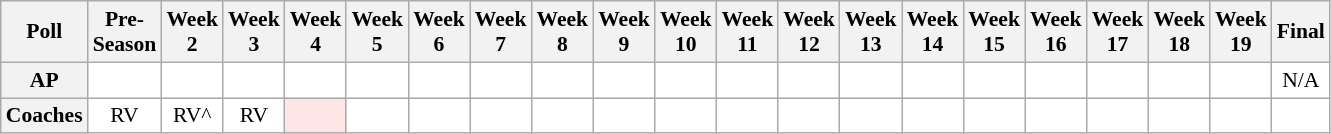<table class="wikitable" style="white-space:nowrap;font-size:90%">
<tr>
<th>Poll</th>
<th>Pre-<br>Season</th>
<th>Week<br>2</th>
<th>Week<br>3</th>
<th>Week<br>4</th>
<th>Week<br>5</th>
<th>Week<br>6</th>
<th>Week<br>7</th>
<th>Week<br>8</th>
<th>Week<br>9</th>
<th>Week<br>10</th>
<th>Week<br>11</th>
<th>Week<br>12</th>
<th>Week<br>13</th>
<th>Week<br>14</th>
<th>Week<br>15</th>
<th>Week<br>16</th>
<th>Week<br>17</th>
<th>Week<br>18</th>
<th>Week<br>19</th>
<th>Final</th>
</tr>
<tr style="text-align:center;">
<th>AP</th>
<td style="background:#FFF;"></td>
<td style="background:#FFF;"></td>
<td style="background:#FFF;"></td>
<td style="background:#FFF;"></td>
<td style="background:#FFF;"></td>
<td style="background:#FFF;"></td>
<td style="background:#FFF;"></td>
<td style="background:#FFF;"></td>
<td style="background:#FFF;"></td>
<td style="background:#FFF;"></td>
<td style="background:#FFF;"></td>
<td style="background:#FFF;"></td>
<td style="background:#FFF;"></td>
<td style="background:#FFF;"></td>
<td style="background:#FFF;"></td>
<td style="background:#FFF;"></td>
<td style="background:#FFF;"></td>
<td style="background:#FFF;"></td>
<td style="background:#FFF;"></td>
<td style="background:#FFF;">N/A</td>
</tr>
<tr style="text-align:center;">
<th>Coaches</th>
<td style="background:#FFF;">RV</td>
<td style="background:#FFF;">RV^</td>
<td style="background:#FFF;">RV</td>
<td style="background:#FFE6E6;"></td>
<td style="background:#FFF;"></td>
<td style="background:#FFF;"></td>
<td style="background:#FFF;"></td>
<td style="background:#FFF;"></td>
<td style="background:#FFF;"></td>
<td style="background:#FFF;"></td>
<td style="background:#FFF;"></td>
<td style="background:#FFF;"></td>
<td style="background:#FFF;"></td>
<td style="background:#FFF;"></td>
<td style="background:#FFF;"></td>
<td style="background:#FFF;"></td>
<td style="background:#FFF;"></td>
<td style="background:#FFF;"></td>
<td style="background:#FFF;"></td>
<td style="background:#FFF;"></td>
</tr>
</table>
